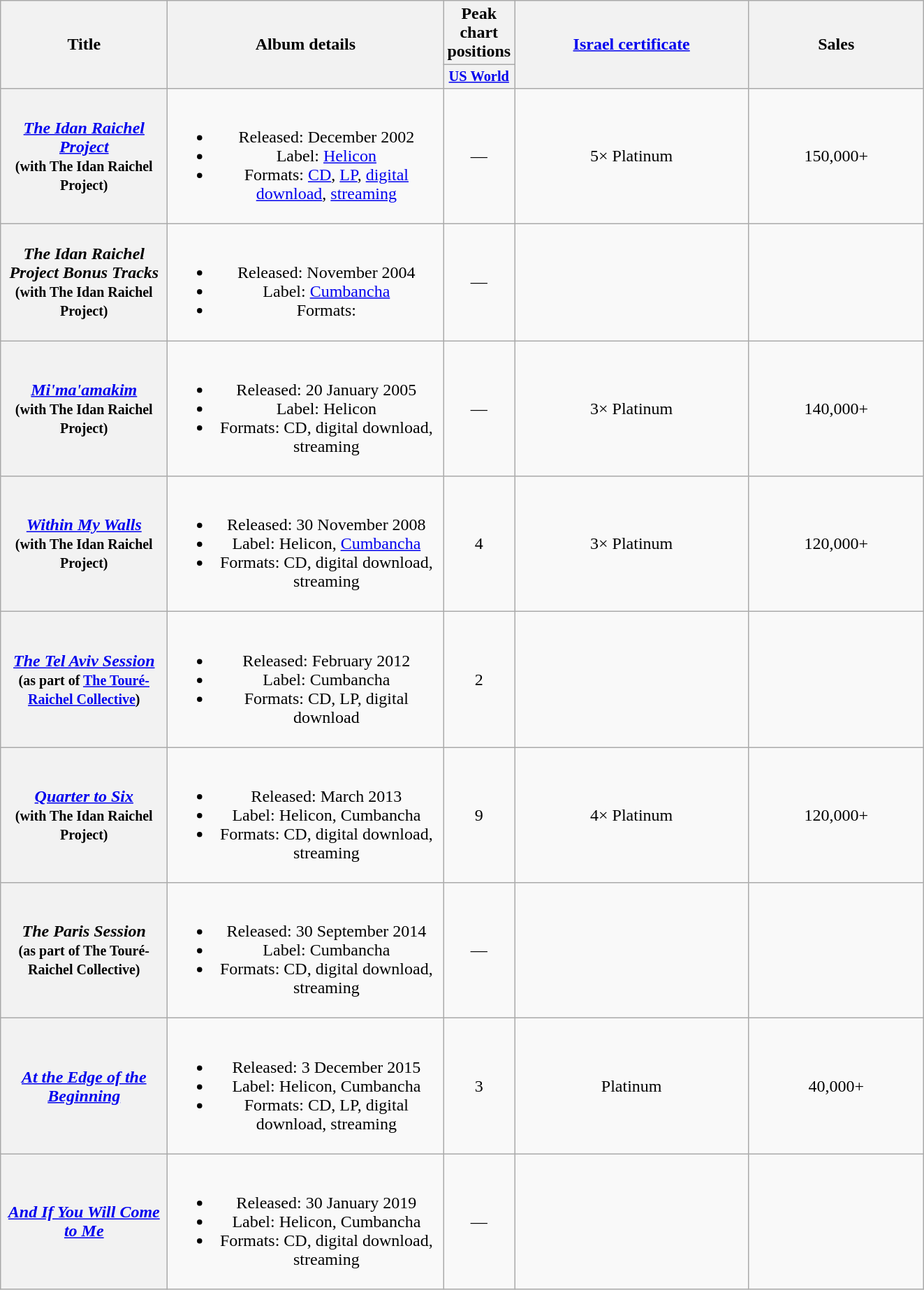<table class="wikitable plainrowheaders" style="text-align:center;">
<tr>
<th rowspan="2" scope="col" style="width:9.5em;">Title</th>
<th rowspan="2" scope="col" style="width:16em;">Album details</th>
<th>Peak chart positions</th>
<th rowspan="2" scope="col" style="width:13.5em;"><a href='#'>Israel certificate</a></th>
<th rowspan="2" scope="col" style="width:10em;">Sales</th>
</tr>
<tr>
<th scope="col" style="width:2.5em;font-size:85%;"><a href='#'>US World</a></th>
</tr>
<tr>
<th scope="row"><a href='#'><em>The Idan Raichel Project</em></a><br><small>(with The Idan Raichel Project)</small></th>
<td><br><ul><li>Released: December 2002</li><li>Label: <a href='#'>Helicon</a></li><li>Formats: <a href='#'>CD</a>, <a href='#'>LP</a>, <a href='#'>digital download</a>, <a href='#'>streaming</a></li></ul></td>
<td>—</td>
<td>5× Platinum</td>
<td>150,000+</td>
</tr>
<tr>
<th scope="row"><em>The Idan Raichel Project Bonus Tracks</em><br><small>(with The Idan Raichel Project)</small></th>
<td><br><ul><li>Released: November 2004</li><li>Label: <a href='#'>Cumbancha</a></li><li>Formats:</li></ul></td>
<td>—</td>
<td></td>
<td></td>
</tr>
<tr>
<th scope="row"><em><a href='#'>Mi'ma'amakim</a></em><br><small>(with The Idan Raichel Project)</small></th>
<td><br><ul><li>Released: 20 January 2005</li><li>Label: Helicon</li><li>Formats: CD, digital download, streaming</li></ul></td>
<td>—</td>
<td>3× Platinum</td>
<td>140,000+</td>
</tr>
<tr>
<th scope="row"><em><a href='#'>Within My Walls</a></em><br><small>(with The Idan Raichel Project)</small></th>
<td><br><ul><li>Released: 30 November 2008</li><li>Label: Helicon, <a href='#'>Cumbancha</a></li><li>Formats: CD, digital download, streaming</li></ul></td>
<td>4</td>
<td>3× Platinum</td>
<td>120,000+</td>
</tr>
<tr>
<th scope="row"><em><a href='#'>The Tel Aviv Session</a></em><br><small>(as part of <a href='#'>The Touré-Raichel Collective</a>)</small></th>
<td><br><ul><li>Released: February 2012</li><li>Label: Cumbancha</li><li>Formats: CD, LP, digital download</li></ul></td>
<td>2</td>
<td></td>
<td></td>
</tr>
<tr>
<th scope="row"><em><a href='#'>Quarter to Six</a></em><br><small>(with The Idan Raichel Project)</small></th>
<td><br><ul><li>Released: March 2013</li><li>Label: Helicon, Cumbancha</li><li>Formats: CD, digital download, streaming</li></ul></td>
<td>9</td>
<td>4× Platinum</td>
<td>120,000+</td>
</tr>
<tr>
<th scope="row"><em>The Paris Session</em><br><small>(as part of The Touré-Raichel Collective)</small></th>
<td><br><ul><li>Released: 30 September 2014</li><li>Label: Cumbancha</li><li>Formats: CD, digital download, streaming</li></ul></td>
<td>—</td>
<td></td>
<td></td>
</tr>
<tr>
<th scope="row"><em><a href='#'>At the Edge of the Beginning</a></em></th>
<td><br><ul><li>Released: 3 December 2015</li><li>Label: Helicon, Cumbancha</li><li>Formats: CD, LP, digital download, streaming</li></ul></td>
<td>3</td>
<td>Platinum</td>
<td>40,000+</td>
</tr>
<tr>
<th scope="row"><em><a href='#'>And If You Will Come to Me</a></em></th>
<td><br><ul><li>Released: 30 January 2019</li><li>Label: Helicon, Cumbancha</li><li>Formats: CD, digital download, streaming</li></ul></td>
<td>—</td>
<td></td>
<td></td>
</tr>
</table>
